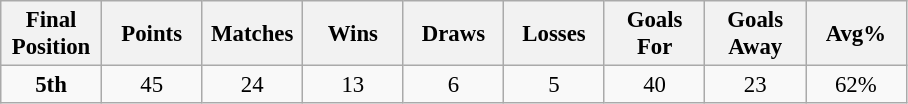<table class="wikitable" style="font-size: 95%; text-align: center;">
<tr>
<th width=60>Final Position</th>
<th width=60>Points</th>
<th width=60>Matches</th>
<th width=60>Wins</th>
<th width=60>Draws</th>
<th width=60>Losses</th>
<th width=60>Goals For</th>
<th width=60>Goals Away</th>
<th width=60>Avg%</th>
</tr>
<tr>
<td><strong>5th</strong></td>
<td>45</td>
<td>24</td>
<td>13</td>
<td>6</td>
<td>5</td>
<td>40</td>
<td>23</td>
<td>62%</td>
</tr>
</table>
